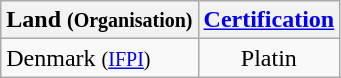<table class="wikitable">
<tr>
<th>Land <small>(Organisation)</small></th>
<th><a href='#'>Certification</a></th>
</tr>
<tr>
<td>Denmark <small>(<a href='#'>IFPI</a>)</small></td>
<td style="text-align:center;">Platin</td>
</tr>
</table>
